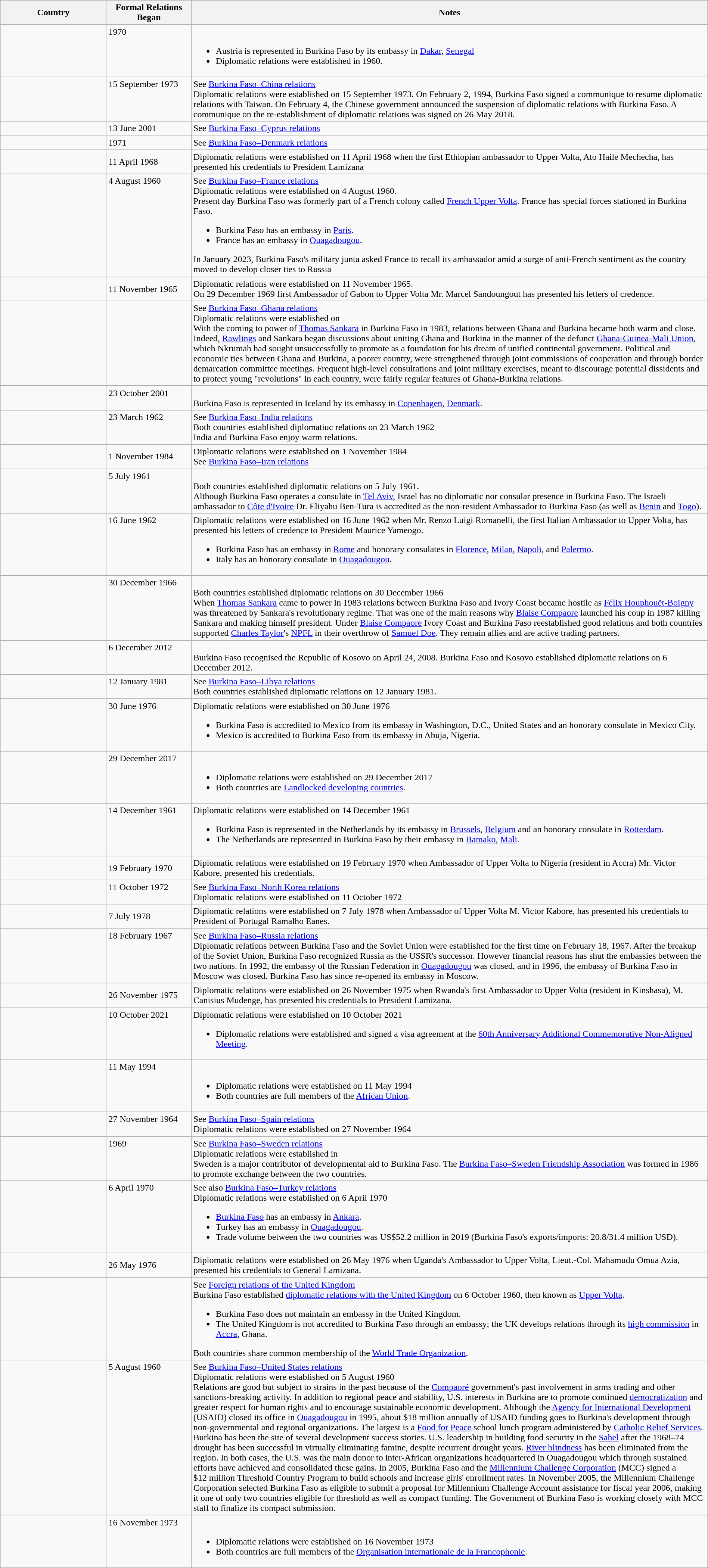<table class="wikitable sortable" style="width:100%; margin:auto;">
<tr>
<th style="width:15%;">Country</th>
<th style="width:12%;">Formal Relations Began</th>
<th>Notes</th>
</tr>
<tr valign="top">
<td></td>
<td>1970</td>
<td><br><ul><li>Austria is represented in Burkina Faso by its embassy in <a href='#'>Dakar</a>, <a href='#'>Senegal</a></li><li>Diplomatic relations were established in 1960.</li></ul></td>
</tr>
<tr valign="top">
<td></td>
<td>15 September 1973</td>
<td>See <a href='#'>Burkina Faso–China relations</a><br>Diplomatic relations were established on 15 September 1973. On February 2, 1994, Burkina Faso signed a communique to resume diplomatic relations with Taiwan. On February 4, the Chinese government announced the suspension of diplomatic relations with Burkina Faso. A communique on the re-establishment of diplomatic relations was signed on 26 May 2018.</td>
</tr>
<tr valign="top">
<td></td>
<td>13 June 2001</td>
<td>See <a href='#'>Burkina Faso–Cyprus relations</a></td>
</tr>
<tr valign="top">
<td></td>
<td>1971</td>
<td>See <a href='#'>Burkina Faso–Denmark relations</a></td>
</tr>
<tr>
<td></td>
<td>11 April 1968</td>
<td>Diplomatic relations were established on 11 April 1968 when the first Ethiopian ambassador to Upper Volta, Ato Haile Mechecha, has presented his credentials to President Lamizana</td>
</tr>
<tr valign="top">
<td></td>
<td>4 August 1960</td>
<td>See <a href='#'>Burkina Faso–France relations</a><br>Diplomatic relations were established on 4 August 1960.<br>Present day Burkina Faso was formerly part of a French colony called <a href='#'>French Upper Volta</a>. France has special forces stationed in Burkina Faso.<ul><li>Burkina Faso has an embassy in <a href='#'>Paris</a>.</li><li>France has an embassy in <a href='#'>Ouagadougou</a>.</li></ul>In January 2023, Burkina Faso's military junta asked France to recall its ambassador amid a surge of anti-French sentiment as the country moved to develop closer ties to Russia</td>
</tr>
<tr>
<td></td>
<td>11 November 1965</td>
<td>Diplomatic relations were established on 11 November 1965.<br>On 29 December 1969 first Ambassador of Gabon to Upper Volta Mr. Marcel Sandoungout has presented his letters of credence.</td>
</tr>
<tr valign="top">
<td></td>
<td></td>
<td>See <a href='#'>Burkina Faso–Ghana relations</a><br>Diplomatic relations were established on <br>With the coming to power of <a href='#'>Thomas Sankara</a> in Burkina Faso in 1983, relations between Ghana and Burkina became both warm and close. Indeed, <a href='#'>Rawlings</a> and Sankara began discussions about uniting Ghana and Burkina in the manner of the defunct <a href='#'>Ghana-Guinea-Mali Union</a>, which Nkrumah had sought unsuccessfully to promote as a foundation for his dream of unified continental government. Political and economic ties between Ghana and Burkina, a poorer country, were strengthened through joint commissions of cooperation and through border demarcation committee meetings. Frequent high-level consultations and joint military exercises, meant to discourage potential dissidents and to protect young "revolutions" in each country, were fairly regular features of Ghana-Burkina relations.</td>
</tr>
<tr valign="top">
<td></td>
<td>23 October 2001</td>
<td><br>Burkina Faso is represented in Iceland by its embassy in <a href='#'>Copenhagen</a>, <a href='#'>Denmark</a>.</td>
</tr>
<tr valign="top">
<td></td>
<td>23 March 1962</td>
<td>See <a href='#'>Burkina Faso–India relations</a><br>Both countries established diplomatiuc relations on 23 March 1962<br>India and Burkina Faso enjoy warm relations.</td>
</tr>
<tr>
<td></td>
<td>1 November 1984</td>
<td>Diplomatic relations were established on 1 November 1984<br>See <a href='#'>Burkina Faso–Iran relations</a></td>
</tr>
<tr valign="top">
<td></td>
<td>5 July 1961</td>
<td><br>Both countries established diplomatic relations on 5 July 1961.<br>Although Burkina Faso operates a consulate in <a href='#'>Tel Aviv</a>, Israel has no diplomatic nor consular presence in Burkina Faso.
The Israeli ambassador to <a href='#'>Côte d'Ivoire</a> Dr. Eliyahu Ben-Tura is accredited as the non-resident Ambassador to Burkina Faso (as well as <a href='#'>Benin</a> and <a href='#'>Togo</a>).</td>
</tr>
<tr valign="top">
<td></td>
<td>16 June 1962</td>
<td>Diplomatic relations were established on 16 June 1962 when Mr. Renzo Luigi Romanelli, the first Italian Ambassador to Upper Volta, has presented his letters of credence to President Maurice Yameogo.<br><ul><li>Burkina Faso has an embassy in <a href='#'>Rome</a> and honorary consulates in <a href='#'>Florence</a>, <a href='#'>Milan</a>, <a href='#'>Napoli</a>, and <a href='#'>Palermo</a>.</li><li>Italy has an honorary consulate in <a href='#'>Ouagadougou</a>.</li></ul></td>
</tr>
<tr valign="top">
<td></td>
<td>30 December 1966</td>
<td><br>Both countries established diplomatic relations on 30 December 1966<br>When <a href='#'>Thomas Sankara</a> came to power in 1983 relations between Burkina Faso and Ivory Coast became hostile as <a href='#'>Félix Houphouët-Boigny</a> was threatened by Sankara's revolutionary regime. That was one of the main reasons why <a href='#'>Blaise Compaore</a> launched his coup in 1987 killing Sankara and making himself president. Under <a href='#'>Blaise Compaore</a> Ivory Coast and Burkina Faso reestablished good relations and both countries supported <a href='#'>Charles Taylor</a>'s <a href='#'>NPFL</a> in their overthrow of <a href='#'>Samuel Doe</a>. They remain allies and are active trading partners.</td>
</tr>
<tr valign="top">
<td></td>
<td>6 December 2012</td>
<td><br>Burkina Faso recognised the Republic of Kosovo on April 24, 2008. Burkina Faso and Kosovo established diplomatic relations on 6 December 2012.</td>
</tr>
<tr valign="top">
<td></td>
<td>12 January 1981</td>
<td>See <a href='#'>Burkina Faso–Libya relations</a><br>Both countries established diplomatic relations on 12 January 1981.</td>
</tr>
<tr valign="top">
<td></td>
<td>30 June 1976</td>
<td>Diplomatic relations were established on 30 June 1976<br><ul><li>Burkina Faso is accredited to Mexico from its embassy in Washington, D.C., United States and an honorary consulate in Mexico City.</li><li>Mexico is accredited to Burkina Faso from its embassy in Abuja, Nigeria.</li></ul></td>
</tr>
<tr valign="top">
<td></td>
<td>29 December 2017</td>
<td><br><ul><li>Diplomatic relations were established on 29 December 2017</li><li>Both countries are <a href='#'>Landlocked developing countries</a>.</li></ul></td>
</tr>
<tr valign="top">
<td></td>
<td>14 December 1961</td>
<td>Diplomatic relations were established on 14 December 1961<br><ul><li>Burkina Faso is represented in the Netherlands by its embassy in <a href='#'>Brussels</a>, <a href='#'>Belgium</a> and an honorary consulate in <a href='#'>Rotterdam</a>.</li><li>The Netherlands are represented in Burkina Faso by their embassy in <a href='#'>Bamako</a>, <a href='#'>Mali</a>.</li></ul></td>
</tr>
<tr>
<td></td>
<td>19 February 1970</td>
<td>Diplomatic relations were established on 19 February 1970 when Ambassador of Upper Volta to Nigeria (resident in Accra) Mr. Victor Kabore, presented his credentials.</td>
</tr>
<tr valign="top">
<td></td>
<td>11 October 1972</td>
<td>See <a href='#'>Burkina Faso–North Korea relations</a><br>Diplomatic relations were established on 11 October 1972</td>
</tr>
<tr>
<td></td>
<td>7 July 1978</td>
<td>Diplomatic relations were established on 7 July 1978 when Ambassador of Upper Volta M. Victor Kabore, has presented his credentials to President of Portugal Ramalho Eanes.</td>
</tr>
<tr valign="top">
<td></td>
<td>18 February 1967</td>
<td>See <a href='#'>Burkina Faso–Russia relations</a><br>Diplomatic relations between Burkina Faso and the Soviet Union were established for the first time on February 18, 1967. After the breakup of the Soviet Union, Burkina Faso recognized Russia as the USSR's successor. However financial reasons has shut the embassies between the two nations. In 1992, the embassy of the Russian Federation in <a href='#'>Ouagadougou</a> was closed, and in 1996, the embassy of Burkina Faso in Moscow was closed. Burkina Faso has since re-opened its embassy in Moscow.</td>
</tr>
<tr>
<td></td>
<td>26 November 1975</td>
<td>Diplomatic relations were established on 26 November 1975 when Rwanda's first Ambassador to Upper Volta (resident in Kinshasa), M. Canisius Mudenge, has presented his credentials to President Lamizana.</td>
</tr>
<tr valign="top">
<td></td>
<td>10 October 2021</td>
<td>Diplomatic relations were established on 10 October 2021<br><ul><li>Diplomatic relations were established and signed a visa agreement at the <a href='#'>60th Anniversary Additional Commemorative Non-Aligned Meeting</a>.</li></ul></td>
</tr>
<tr valign="top">
<td></td>
<td>11 May 1994</td>
<td><br><ul><li>Diplomatic relations were established on 11 May 1994</li><li>Both countries are full members of the <a href='#'>African Union</a>.</li></ul></td>
</tr>
<tr valign="top">
<td></td>
<td>27 November 1964</td>
<td>See <a href='#'>Burkina Faso–Spain relations</a><br>Diplomatic relations were established on 27 November 1964</td>
</tr>
<tr valign="top">
<td></td>
<td>1969</td>
<td>See <a href='#'>Burkina Faso–Sweden relations</a><br>Diplomatic relations were established in <br>Sweden is a major contributor of developmental aid to Burkina Faso. The <a href='#'>Burkina Faso–Sweden Friendship Association</a> was formed in 1986 to promote exchange between the two countries.</td>
</tr>
<tr valign="top">
<td></td>
<td>6 April 1970</td>
<td>See also <a href='#'>Burkina Faso–Turkey relations</a><br>Diplomatic relations were established on 6 April 1970<ul><li><a href='#'>Burkina Faso</a> has an embassy in <a href='#'>Ankara</a>.</li><li>Turkey has an embassy in <a href='#'>Ouagadougou</a>.</li><li>Trade volume between the two countries was US$52.2 million in 2019 (Burkina Faso's exports/imports: 20.8/31.4 million USD).</li></ul></td>
</tr>
<tr>
<td></td>
<td>26 May 1976</td>
<td>Diplomatic relations were established on 26 May 1976 when Uganda's Ambassador to Upper Volta, Lieut.-Col. Mahamudu Omua Azia, presented his credentials to General Lamizana.</td>
</tr>
<tr valign="top">
<td></td>
<td></td>
<td>See <a href='#'>Foreign relations of the United Kingdom</a><br>Burkina Faso established <a href='#'>diplomatic relations with the United Kingdom</a> on 6 October 1960, then known as <a href='#'>Upper Volta</a>.<ul><li>Burkina Faso does not maintain an embassy in the United Kingdom.</li><li>The United Kingdom is not accredited to Burkina Faso through an embassy; the UK develops relations through its <a href='#'>high commission</a> in <a href='#'>Accra</a>, Ghana.</li></ul>Both countries share common membership of the <a href='#'>World Trade Organization</a>.</td>
</tr>
<tr valign="top">
<td></td>
<td>5 August 1960</td>
<td>See <a href='#'>Burkina Faso–United States relations</a><br>Diplomatic relations were established on 5 August 1960<br>Relations are good but subject to strains in the past because of the <a href='#'>Compaoré</a> government's past involvement in arms trading and other sanctions-breaking activity. In addition to regional peace and stability, U.S. interests in Burkina are to promote continued <a href='#'>democratization</a> and greater respect for human rights and to encourage sustainable economic development. Although the <a href='#'>Agency for International Development</a> (USAID) closed its office in <a href='#'>Ouagadougou</a> in 1995, about $18 million annually of USAID funding goes to Burkina's development through non-governmental and regional organizations. The largest is a <a href='#'>Food for Peace</a> school lunch program administered by <a href='#'>Catholic Relief Services</a>. Burkina has been the site of several development success stories. U.S. leadership in building food security in the <a href='#'>Sahel</a> after the 1968–74 drought has been successful in virtually eliminating famine, despite recurrent drought years. <a href='#'>River blindness</a> has been eliminated from the region. In both cases, the U.S. was the main donor to inter-African organizations headquartered in Ouagadougou which through sustained efforts have achieved and consolidated these gains. In 2005, Burkina Faso and the <a href='#'>Millennium Challenge Corporation</a> (MCC) signed a $12 million Threshold Country Program to build schools and increase girls' enrollment rates. In November 2005, the Millennium Challenge Corporation selected Burkina Faso as eligible to submit a proposal for Millennium Challenge Account assistance for fiscal year 2006, making it one of only two countries eligible for threshold as well as compact funding. The Government of Burkina Faso is working closely with MCC staff to finalize its compact submission.</td>
</tr>
<tr valign="top">
<td></td>
<td>16 November 1973</td>
<td><br><ul><li>Diplomatic relations were established on 16 November 1973</li><li>Both countries are full members of the <a href='#'>Organisation internationale de la Francophonie</a>.</li></ul></td>
</tr>
</table>
